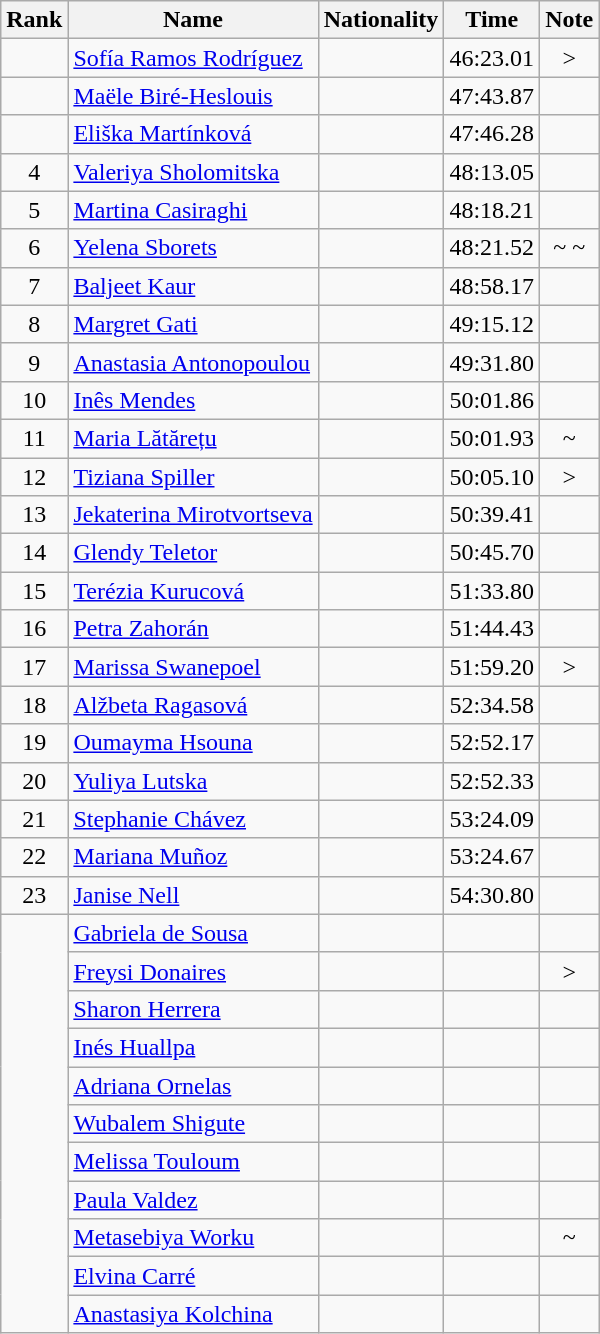<table class="wikitable sortable" style="text-align:center">
<tr>
<th>Rank</th>
<th>Name</th>
<th>Nationality</th>
<th>Time</th>
<th>Note</th>
</tr>
<tr>
<td></td>
<td align=left><a href='#'>Sofía Ramos Rodríguez</a></td>
<td align=left></td>
<td>46:23.01</td>
<td>></td>
</tr>
<tr>
<td></td>
<td align=left><a href='#'>Maële Biré-Heslouis</a></td>
<td align=left></td>
<td>47:43.87</td>
<td></td>
</tr>
<tr>
<td></td>
<td align=left><a href='#'>Eliška Martínková</a></td>
<td align=left></td>
<td>47:46.28</td>
<td></td>
</tr>
<tr>
<td>4</td>
<td align=left><a href='#'>Valeriya Sholomitska</a></td>
<td align=left></td>
<td>48:13.05</td>
<td></td>
</tr>
<tr>
<td>5</td>
<td align=left><a href='#'>Martina Casiraghi</a></td>
<td align=left></td>
<td>48:18.21</td>
<td></td>
</tr>
<tr>
<td>6</td>
<td align=left><a href='#'>Yelena Sborets</a></td>
<td align=left></td>
<td>48:21.52</td>
<td>~ ~ </td>
</tr>
<tr>
<td>7</td>
<td align=left><a href='#'>Baljeet Kaur</a></td>
<td align=left></td>
<td>48:58.17</td>
<td></td>
</tr>
<tr>
<td>8</td>
<td align=left><a href='#'>Margret Gati</a></td>
<td align=left></td>
<td>49:15.12</td>
<td></td>
</tr>
<tr>
<td>9</td>
<td align=left><a href='#'>Anastasia Antonopoulou</a></td>
<td align=left></td>
<td>49:31.80</td>
<td></td>
</tr>
<tr>
<td>10</td>
<td align=left><a href='#'>Inês Mendes</a></td>
<td align=left></td>
<td>50:01.86</td>
<td></td>
</tr>
<tr>
<td>11</td>
<td align=left><a href='#'>Maria Lătărețu</a></td>
<td align=left></td>
<td>50:01.93</td>
<td>~</td>
</tr>
<tr>
<td>12</td>
<td align=left><a href='#'>Tiziana Spiller</a></td>
<td align=left></td>
<td>50:05.10</td>
<td>></td>
</tr>
<tr>
<td>13</td>
<td align=left><a href='#'>Jekaterina Mirotvortseva</a></td>
<td align=left></td>
<td>50:39.41</td>
<td></td>
</tr>
<tr>
<td>14</td>
<td align=left><a href='#'>Glendy Teletor</a></td>
<td align=left></td>
<td>50:45.70</td>
<td></td>
</tr>
<tr>
<td>15</td>
<td align=left><a href='#'>Terézia Kurucová</a></td>
<td align=left></td>
<td>51:33.80</td>
<td></td>
</tr>
<tr>
<td>16</td>
<td align=left><a href='#'>Petra Zahorán</a></td>
<td align=left></td>
<td>51:44.43</td>
<td></td>
</tr>
<tr>
<td>17</td>
<td align=left><a href='#'>Marissa Swanepoel</a></td>
<td align=left></td>
<td>51:59.20</td>
<td>></td>
</tr>
<tr>
<td>18</td>
<td align=left><a href='#'>Alžbeta Ragasová</a></td>
<td align=left></td>
<td>52:34.58</td>
<td></td>
</tr>
<tr>
<td>19</td>
<td align=left><a href='#'>Oumayma Hsouna</a></td>
<td align=left></td>
<td>52:52.17</td>
<td></td>
</tr>
<tr>
<td>20</td>
<td align=left><a href='#'>Yuliya Lutska</a></td>
<td align=left></td>
<td>52:52.33</td>
<td></td>
</tr>
<tr>
<td>21</td>
<td align=left><a href='#'>Stephanie Chávez</a></td>
<td align=left></td>
<td>53:24.09</td>
<td></td>
</tr>
<tr>
<td>22</td>
<td align=left><a href='#'>Mariana Muñoz</a></td>
<td align=left></td>
<td>53:24.67</td>
<td></td>
</tr>
<tr>
<td>23</td>
<td align=left><a href='#'>Janise Nell</a></td>
<td align=left></td>
<td>54:30.80</td>
<td></td>
</tr>
<tr>
<td rowspan=11></td>
<td align=left><a href='#'>Gabriela de Sousa</a></td>
<td align=left></td>
<td></td>
<td></td>
</tr>
<tr>
<td align=left><a href='#'>Freysi Donaires</a></td>
<td align=left></td>
<td></td>
<td>></td>
</tr>
<tr>
<td align=left><a href='#'>Sharon Herrera</a></td>
<td align=left></td>
<td></td>
<td></td>
</tr>
<tr>
<td align=left><a href='#'>Inés Huallpa</a></td>
<td align=left></td>
<td></td>
<td></td>
</tr>
<tr>
<td align=left><a href='#'>Adriana Ornelas</a></td>
<td align=left></td>
<td></td>
<td></td>
</tr>
<tr>
<td align=left><a href='#'>Wubalem Shigute</a></td>
<td align=left></td>
<td></td>
<td></td>
</tr>
<tr>
<td align=left><a href='#'>Melissa Touloum</a></td>
<td align=left></td>
<td></td>
<td></td>
</tr>
<tr>
<td align=left><a href='#'>Paula Valdez</a></td>
<td align=left></td>
<td></td>
<td></td>
</tr>
<tr>
<td align=left><a href='#'>Metasebiya Worku</a></td>
<td align=left></td>
<td></td>
<td>~</td>
</tr>
<tr>
<td align=left><a href='#'>Elvina Carré</a></td>
<td align=left></td>
<td></td>
<td></td>
</tr>
<tr>
<td align=left><a href='#'>Anastasiya Kolchina</a></td>
<td align=left></td>
<td></td>
<td></td>
</tr>
</table>
